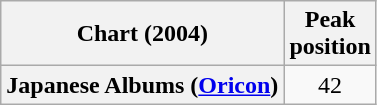<table class="wikitable sortable plainrowheaders">
<tr>
<th scope="col">Chart (2004)</th>
<th scope="col">Peak<br>position</th>
</tr>
<tr>
<th scope="row">Japanese Albums (<a href='#'>Oricon</a>)</th>
<td align="center">42</td>
</tr>
</table>
